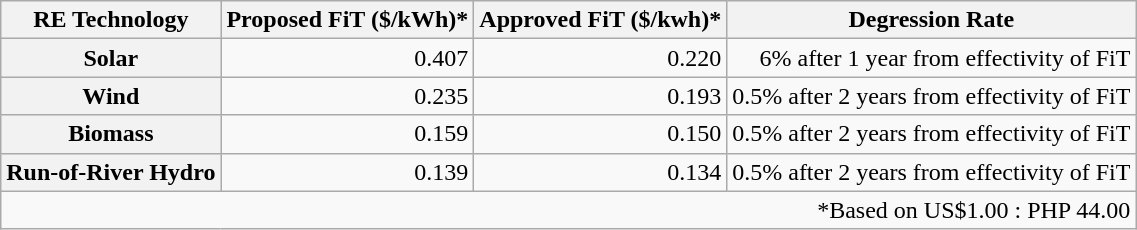<table class="wikitable" style="text-align: right">
<tr>
<th>RE Technology</th>
<th>Proposed FiT ($/kWh)*</th>
<th>Approved FiT ($/kwh)*</th>
<th>Degression Rate</th>
</tr>
<tr>
<th>Solar</th>
<td>0.407</td>
<td>0.220</td>
<td>6% after 1 year from effectivity of FiT</td>
</tr>
<tr>
<th>Wind</th>
<td>0.235</td>
<td>0.193</td>
<td>0.5% after 2 years from effectivity of FiT</td>
</tr>
<tr>
<th>Biomass</th>
<td>0.159</td>
<td>0.150</td>
<td>0.5% after 2 years from effectivity of FiT</td>
</tr>
<tr>
<th>Run-of-River Hydro</th>
<td>0.139</td>
<td>0.134</td>
<td>0.5% after 2 years from effectivity of FiT</td>
</tr>
<tr>
<td colspan="4">*Based on US$1.00 : PHP 44.00</td>
</tr>
</table>
